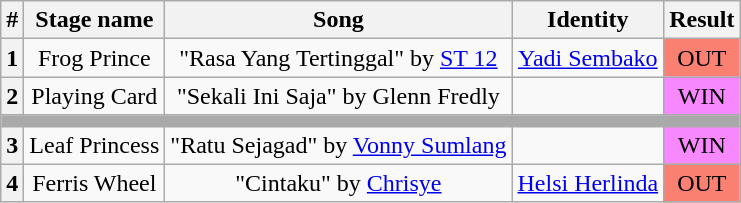<table class="wikitable plainrowheaders" style="text-align: center;">
<tr>
<th>#</th>
<th>Stage name</th>
<th>Song</th>
<th>Identity</th>
<th>Result</th>
</tr>
<tr>
<th>1</th>
<td>Frog Prince</td>
<td>"Rasa Yang Tertinggal" by <a href='#'>ST 12</a></td>
<td><a href='#'>Yadi Sembako</a></td>
<td bgcolor="salmon">OUT</td>
</tr>
<tr>
<th>2</th>
<td>Playing Card</td>
<td>"Sekali Ini Saja" by Glenn Fredly</td>
<td></td>
<td bgcolor="F888FD">WIN</td>
</tr>
<tr>
<th colspan="5" style="background:darkgrey"></th>
</tr>
<tr>
<th>3</th>
<td>Leaf Princess</td>
<td>"Ratu Sejagad" by <a href='#'>Vonny Sumlang</a></td>
<td></td>
<td bgcolor="F888FD">WIN</td>
</tr>
<tr>
<th>4</th>
<td>Ferris Wheel</td>
<td>"Cintaku" by <a href='#'>Chrisye</a></td>
<td><a href='#'>Helsi Herlinda</a></td>
<td bgcolor="salmon">OUT</td>
</tr>
</table>
